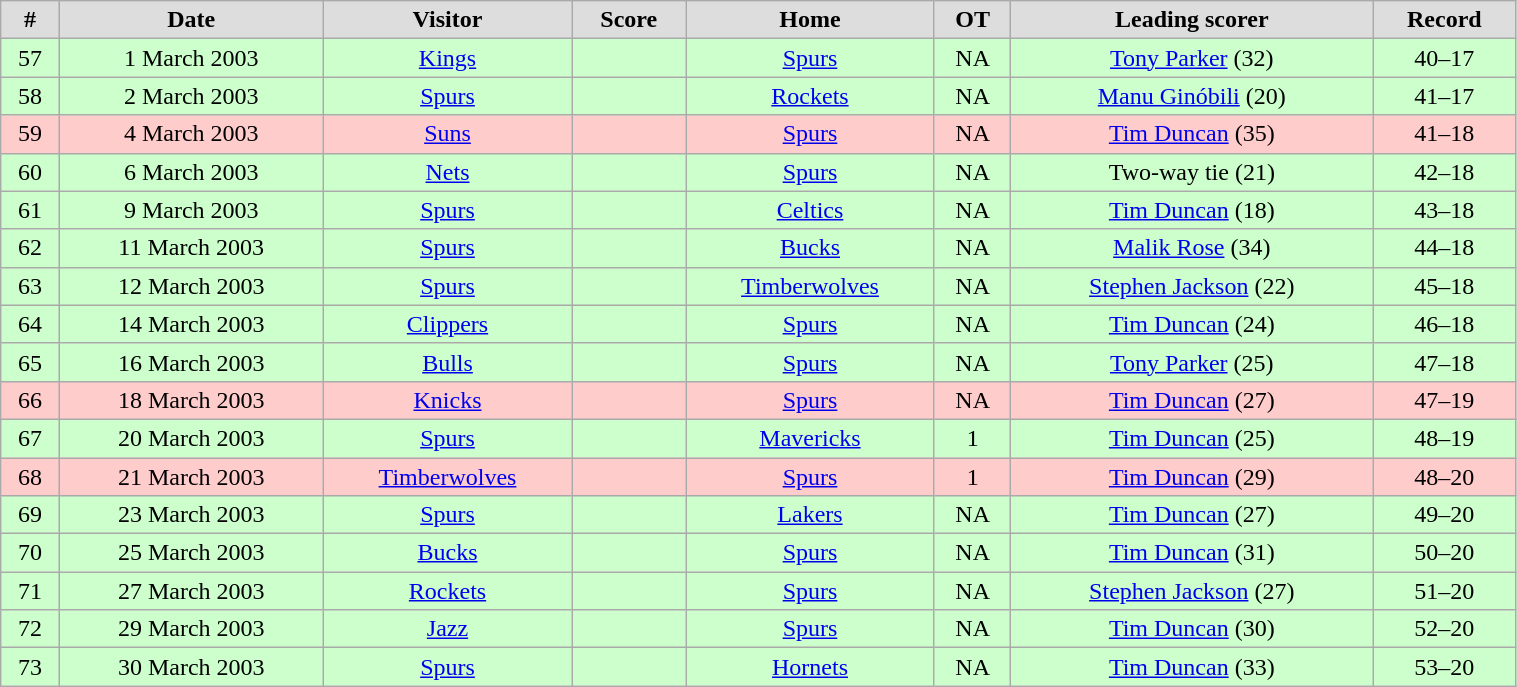<table class="wikitable collapsible collapsed" width="80%">
<tr align="center"  bgcolor="#dddddd">
<td><strong>#</strong></td>
<td><strong>Date</strong></td>
<td><strong>Visitor</strong></td>
<td><strong>Score</strong></td>
<td><strong>Home</strong></td>
<td><strong>OT</strong></td>
<td><strong>Leading scorer</strong></td>
<td><strong>Record</strong></td>
</tr>
<tr align="center" bgcolor="#ccffcc">
<td>57</td>
<td>1 March 2003</td>
<td><a href='#'>Kings</a></td>
<td></td>
<td><a href='#'>Spurs</a></td>
<td>NA</td>
<td><a href='#'>Tony Parker</a> (32)</td>
<td>40–17</td>
</tr>
<tr align="center" bgcolor="#ccffcc">
<td>58</td>
<td>2 March 2003</td>
<td><a href='#'>Spurs</a></td>
<td></td>
<td><a href='#'>Rockets</a></td>
<td>NA</td>
<td><a href='#'>Manu Ginóbili</a> (20)</td>
<td>41–17</td>
</tr>
<tr align="center" bgcolor="#ffcccc">
<td>59</td>
<td>4 March 2003</td>
<td><a href='#'>Suns</a></td>
<td></td>
<td><a href='#'>Spurs</a></td>
<td>NA</td>
<td><a href='#'>Tim Duncan</a> (35)</td>
<td>41–18</td>
</tr>
<tr align="center" bgcolor="#ccffcc">
<td>60</td>
<td>6 March 2003</td>
<td><a href='#'>Nets</a></td>
<td></td>
<td><a href='#'>Spurs</a></td>
<td>NA</td>
<td>Two-way tie (21)</td>
<td>42–18</td>
</tr>
<tr align="center" bgcolor="#ccffcc">
<td>61</td>
<td>9 March 2003</td>
<td><a href='#'>Spurs</a></td>
<td></td>
<td><a href='#'>Celtics</a></td>
<td>NA</td>
<td><a href='#'>Tim Duncan</a> (18)</td>
<td>43–18</td>
</tr>
<tr align="center" bgcolor="#ccffcc">
<td>62</td>
<td>11 March 2003</td>
<td><a href='#'>Spurs</a></td>
<td></td>
<td><a href='#'>Bucks</a></td>
<td>NA</td>
<td><a href='#'>Malik Rose</a> (34)</td>
<td>44–18</td>
</tr>
<tr align="center" bgcolor="#ccffcc">
<td>63</td>
<td>12 March 2003</td>
<td><a href='#'>Spurs</a></td>
<td></td>
<td><a href='#'>Timberwolves</a></td>
<td>NA</td>
<td><a href='#'>Stephen Jackson</a> (22)</td>
<td>45–18</td>
</tr>
<tr align="center" bgcolor="#ccffcc">
<td>64</td>
<td>14 March 2003</td>
<td><a href='#'>Clippers</a></td>
<td></td>
<td><a href='#'>Spurs</a></td>
<td>NA</td>
<td><a href='#'>Tim Duncan</a> (24)</td>
<td>46–18</td>
</tr>
<tr align="center" bgcolor="#ccffcc">
<td>65</td>
<td>16 March 2003</td>
<td><a href='#'>Bulls</a></td>
<td></td>
<td><a href='#'>Spurs</a></td>
<td>NA</td>
<td><a href='#'>Tony Parker</a> (25)</td>
<td>47–18</td>
</tr>
<tr align="center" bgcolor="#ffcccc">
<td>66</td>
<td>18 March 2003</td>
<td><a href='#'>Knicks</a></td>
<td></td>
<td><a href='#'>Spurs</a></td>
<td>NA</td>
<td><a href='#'>Tim Duncan</a> (27)</td>
<td>47–19</td>
</tr>
<tr align="center" bgcolor="#ccffcc">
<td>67</td>
<td>20 March 2003</td>
<td><a href='#'>Spurs</a></td>
<td></td>
<td><a href='#'>Mavericks</a></td>
<td>1</td>
<td><a href='#'>Tim Duncan</a> (25)</td>
<td>48–19</td>
</tr>
<tr align="center" bgcolor="#ffcccc">
<td>68</td>
<td>21 March 2003</td>
<td><a href='#'>Timberwolves</a></td>
<td></td>
<td><a href='#'>Spurs</a></td>
<td>1</td>
<td><a href='#'>Tim Duncan</a> (29)</td>
<td>48–20</td>
</tr>
<tr align="center" bgcolor="#ccffcc">
<td>69</td>
<td>23 March 2003</td>
<td><a href='#'>Spurs</a></td>
<td></td>
<td><a href='#'>Lakers</a></td>
<td>NA</td>
<td><a href='#'>Tim Duncan</a> (27)</td>
<td>49–20</td>
</tr>
<tr align="center" bgcolor="#ccffcc">
<td>70</td>
<td>25 March 2003</td>
<td><a href='#'>Bucks</a></td>
<td></td>
<td><a href='#'>Spurs</a></td>
<td>NA</td>
<td><a href='#'>Tim Duncan</a> (31)</td>
<td>50–20</td>
</tr>
<tr align="center" bgcolor="#ccffcc">
<td>71</td>
<td>27 March 2003</td>
<td><a href='#'>Rockets</a></td>
<td></td>
<td><a href='#'>Spurs</a></td>
<td>NA</td>
<td><a href='#'>Stephen Jackson</a> (27)</td>
<td>51–20</td>
</tr>
<tr align="center" bgcolor="#ccffcc">
<td>72</td>
<td>29 March 2003</td>
<td><a href='#'>Jazz</a></td>
<td></td>
<td><a href='#'>Spurs</a></td>
<td>NA</td>
<td><a href='#'>Tim Duncan</a> (30)</td>
<td>52–20</td>
</tr>
<tr align="center" bgcolor="#ccffcc">
<td>73</td>
<td>30 March 2003</td>
<td><a href='#'>Spurs</a></td>
<td></td>
<td><a href='#'>Hornets</a></td>
<td>NA</td>
<td><a href='#'>Tim Duncan</a> (33)</td>
<td>53–20</td>
</tr>
</table>
